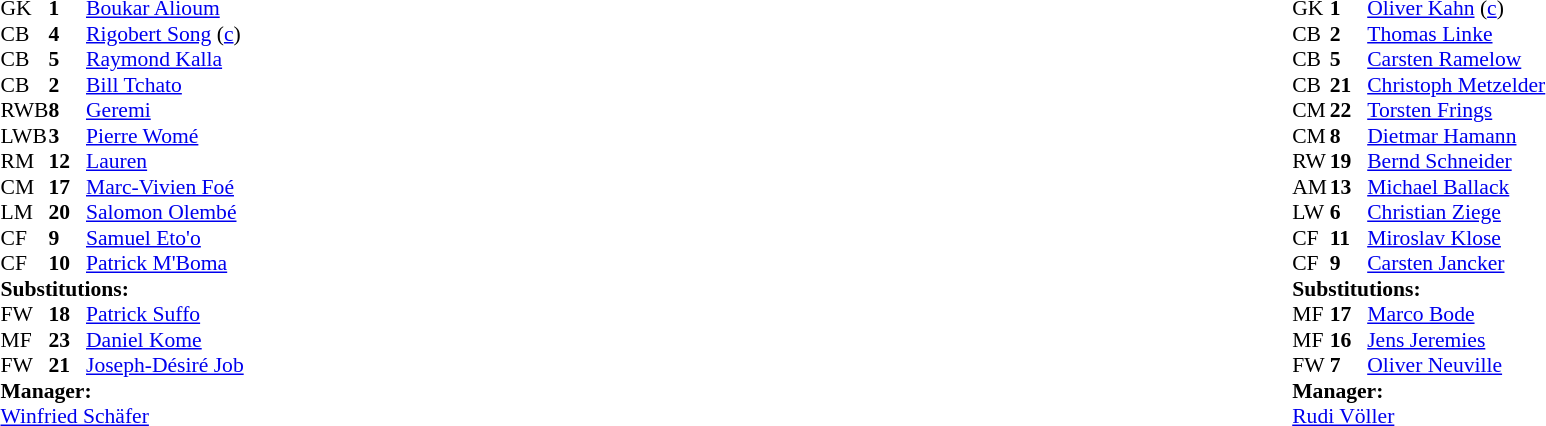<table style="width:100%;">
<tr>
<td style="vertical-align:top; width:50%;"><br><table style="font-size: 90%" cellspacing="0" cellpadding="0">
<tr>
<th width="25"></th>
<th width="25"></th>
</tr>
<tr>
<td>GK</td>
<td><strong>1</strong></td>
<td><a href='#'>Boukar Alioum</a></td>
</tr>
<tr>
<td>CB</td>
<td><strong>4</strong></td>
<td><a href='#'>Rigobert Song</a> (<a href='#'>c</a>)</td>
<td></td>
</tr>
<tr>
<td>CB</td>
<td><strong>5</strong></td>
<td><a href='#'>Raymond Kalla</a></td>
</tr>
<tr>
<td>CB</td>
<td><strong>2</strong></td>
<td><a href='#'>Bill Tchato</a></td>
<td></td>
<td></td>
</tr>
<tr>
<td>RWB</td>
<td><strong>8</strong></td>
<td><a href='#'>Geremi</a></td>
<td></td>
</tr>
<tr>
<td>LWB</td>
<td><strong>3</strong></td>
<td><a href='#'>Pierre Womé</a></td>
</tr>
<tr>
<td>RM</td>
<td><strong>12</strong></td>
<td><a href='#'>Lauren</a></td>
<td></td>
</tr>
<tr>
<td>CM</td>
<td><strong>17</strong></td>
<td><a href='#'>Marc-Vivien Foé</a></td>
<td></td>
</tr>
<tr>
<td>LM</td>
<td><strong>20</strong></td>
<td><a href='#'>Salomon Olembé</a></td>
<td></td>
<td></td>
</tr>
<tr>
<td>CF</td>
<td><strong>9</strong></td>
<td><a href='#'>Samuel Eto'o</a></td>
</tr>
<tr>
<td>CF</td>
<td><strong>10</strong></td>
<td><a href='#'>Patrick M'Boma</a></td>
<td></td>
<td></td>
</tr>
<tr>
<td colspan=3><strong>Substitutions:</strong></td>
</tr>
<tr>
<td>FW</td>
<td><strong>18</strong></td>
<td><a href='#'>Patrick Suffo</a></td>
<td></td>
<td></td>
</tr>
<tr>
<td>MF</td>
<td><strong>23</strong></td>
<td><a href='#'>Daniel Kome</a></td>
<td></td>
<td></td>
</tr>
<tr>
<td>FW</td>
<td><strong>21</strong></td>
<td><a href='#'>Joseph-Désiré Job</a></td>
<td></td>
<td></td>
</tr>
<tr>
<td colspan=3><strong>Manager:</strong></td>
</tr>
<tr>
<td colspan="4"> <a href='#'>Winfried Schäfer</a></td>
</tr>
</table>
</td>
<td></td>
<td style="vertical-align:top; width:50%;"><br><table cellspacing="0" cellpadding="0" style="font-size:90%; margin:auto;">
<tr>
<th width="25"></th>
<th width="25"></th>
</tr>
<tr>
<td>GK</td>
<td><strong>1</strong></td>
<td><a href='#'>Oliver Kahn</a> (<a href='#'>c</a>)</td>
<td></td>
</tr>
<tr>
<td>CB</td>
<td><strong>2</strong></td>
<td><a href='#'>Thomas Linke</a></td>
</tr>
<tr>
<td>CB</td>
<td><strong>5</strong></td>
<td><a href='#'>Carsten Ramelow</a></td>
<td></td>
</tr>
<tr>
<td>CB</td>
<td><strong>21</strong></td>
<td><a href='#'>Christoph Metzelder</a></td>
</tr>
<tr>
<td>CM</td>
<td><strong>22</strong></td>
<td><a href='#'>Torsten Frings</a></td>
<td></td>
</tr>
<tr>
<td>CM</td>
<td><strong>8</strong></td>
<td><a href='#'>Dietmar Hamann</a></td>
<td></td>
</tr>
<tr>
<td>RW</td>
<td><strong>19</strong></td>
<td><a href='#'>Bernd Schneider</a></td>
<td></td>
<td></td>
</tr>
<tr>
<td>AM</td>
<td><strong>13</strong></td>
<td><a href='#'>Michael Ballack</a></td>
<td></td>
</tr>
<tr>
<td>LW</td>
<td><strong>6</strong></td>
<td><a href='#'>Christian Ziege</a></td>
<td></td>
</tr>
<tr>
<td>CF</td>
<td><strong>11</strong></td>
<td><a href='#'>Miroslav Klose</a></td>
<td></td>
<td></td>
</tr>
<tr>
<td>CF</td>
<td><strong>9</strong></td>
<td><a href='#'>Carsten Jancker</a></td>
<td></td>
<td></td>
</tr>
<tr>
<td colspan=3><strong>Substitutions:</strong></td>
</tr>
<tr>
<td>MF</td>
<td><strong>17</strong></td>
<td><a href='#'>Marco Bode</a></td>
<td></td>
<td></td>
</tr>
<tr>
<td>MF</td>
<td><strong>16</strong></td>
<td><a href='#'>Jens Jeremies</a></td>
<td></td>
<td></td>
</tr>
<tr>
<td>FW</td>
<td><strong>7</strong></td>
<td><a href='#'>Oliver Neuville</a></td>
<td></td>
<td></td>
</tr>
<tr>
<td colspan=3><strong>Manager:</strong></td>
</tr>
<tr>
<td colspan="4"><a href='#'>Rudi Völler</a></td>
</tr>
</table>
</td>
</tr>
</table>
